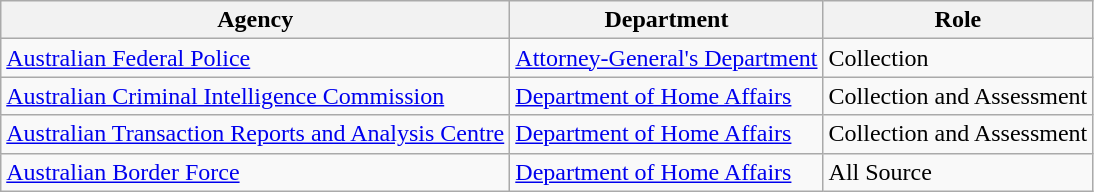<table class="wikitable">
<tr Australian Intelligence Community>
<th>Agency</th>
<th>Department</th>
<th>Role</th>
</tr>
<tr>
<td><a href='#'>Australian Federal Police</a></td>
<td><a href='#'>Attorney-General's Department</a></td>
<td>Collection</td>
</tr>
<tr>
<td><a href='#'>Australian Criminal Intelligence Commission</a></td>
<td><a href='#'>Department of Home Affairs</a></td>
<td>Collection and Assessment</td>
</tr>
<tr>
<td><a href='#'>Australian Transaction Reports and Analysis Centre</a></td>
<td><a href='#'>Department of Home Affairs</a></td>
<td>Collection and Assessment</td>
</tr>
<tr>
<td><a href='#'>Australian Border Force</a></td>
<td><a href='#'>Department of Home Affairs</a></td>
<td>All Source</td>
</tr>
</table>
